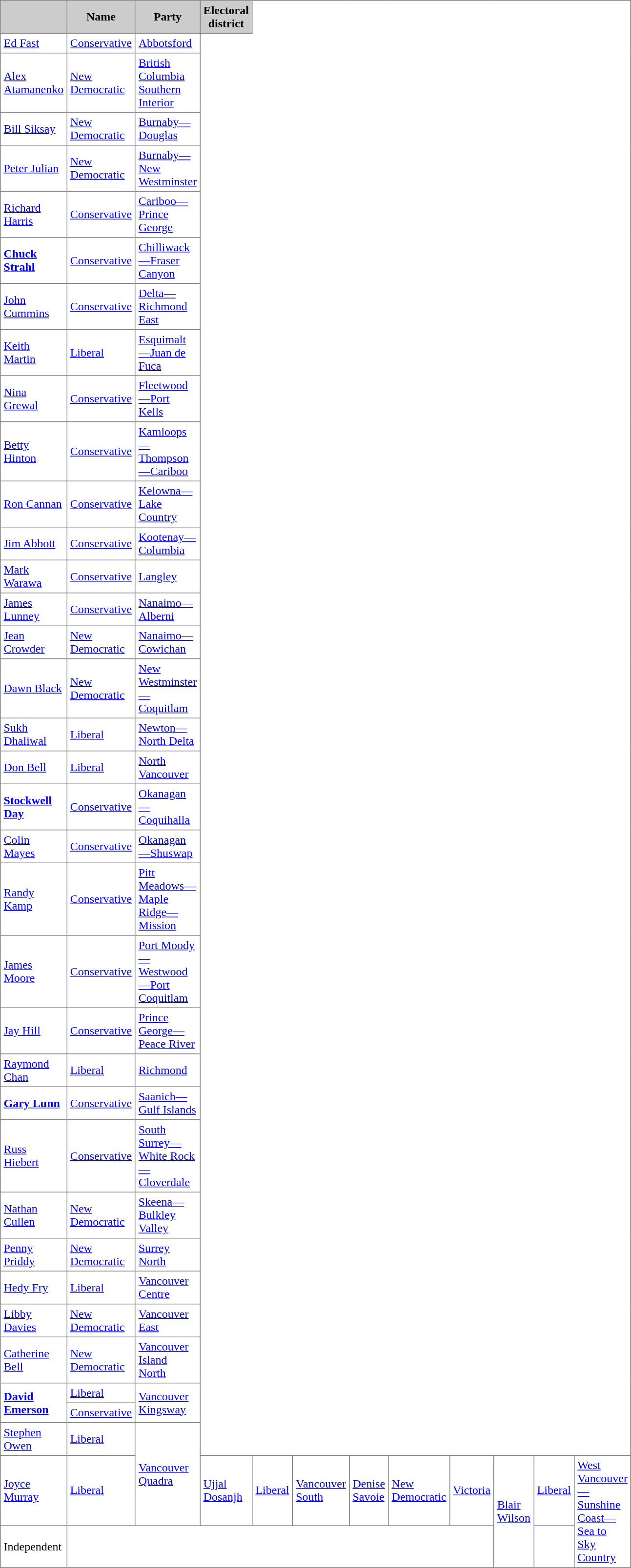<table border="1" cellpadding="4" width="610" cellspacing="0" style="border-collapse: collapse">
<tr bgcolor="CCCCCC">
<th></th>
<th>Name</th>
<th>Party</th>
<th>Electoral district</th>
</tr>
<tr>
<td><a href='#'>Ed Fast</a></td>
<td><a href='#'>Conservative</a></td>
<td><a href='#'>Abbotsford</a></td>
</tr>
<tr>
<td><a href='#'>Alex Atamanenko</a></td>
<td><a href='#'>New Democratic</a></td>
<td><a href='#'>British Columbia Southern Interior</a></td>
</tr>
<tr>
<td><a href='#'>Bill Siksay</a></td>
<td><a href='#'>New Democratic</a></td>
<td><a href='#'>Burnaby—Douglas</a></td>
</tr>
<tr>
<td><a href='#'>Peter Julian</a></td>
<td><a href='#'>New Democratic</a></td>
<td><a href='#'>Burnaby—New Westminster</a></td>
</tr>
<tr>
<td><a href='#'>Richard Harris</a></td>
<td><a href='#'>Conservative</a></td>
<td><a href='#'>Cariboo—Prince George</a></td>
</tr>
<tr>
<td><strong><a href='#'>Chuck Strahl</a></strong></td>
<td><a href='#'>Conservative</a></td>
<td><a href='#'>Chilliwack—Fraser Canyon</a></td>
</tr>
<tr>
<td><a href='#'>John Cummins</a></td>
<td><a href='#'>Conservative</a></td>
<td><a href='#'>Delta—Richmond East</a></td>
</tr>
<tr>
<td><a href='#'>Keith Martin</a></td>
<td><a href='#'>Liberal</a></td>
<td><a href='#'>Esquimalt—Juan de Fuca</a></td>
</tr>
<tr>
<td><a href='#'>Nina Grewal</a></td>
<td><a href='#'>Conservative</a></td>
<td><a href='#'>Fleetwood—Port Kells</a></td>
</tr>
<tr>
<td><a href='#'>Betty Hinton</a></td>
<td><a href='#'>Conservative</a></td>
<td><a href='#'>Kamloops—Thompson—Cariboo</a></td>
</tr>
<tr>
<td><a href='#'>Ron Cannan</a></td>
<td><a href='#'>Conservative</a></td>
<td><a href='#'>Kelowna—Lake Country</a></td>
</tr>
<tr>
<td><a href='#'>Jim Abbott</a></td>
<td><a href='#'>Conservative</a></td>
<td><a href='#'>Kootenay—Columbia</a></td>
</tr>
<tr>
<td><a href='#'>Mark Warawa</a></td>
<td><a href='#'>Conservative</a></td>
<td><a href='#'>Langley</a></td>
</tr>
<tr>
<td><a href='#'>James Lunney</a></td>
<td><a href='#'>Conservative</a></td>
<td><a href='#'>Nanaimo—Alberni</a></td>
</tr>
<tr>
<td><a href='#'>Jean Crowder</a></td>
<td><a href='#'>New Democratic</a></td>
<td><a href='#'>Nanaimo—Cowichan</a></td>
</tr>
<tr>
<td><a href='#'>Dawn Black</a></td>
<td><a href='#'>New Democratic</a></td>
<td><a href='#'>New Westminster—Coquitlam</a></td>
</tr>
<tr>
<td><a href='#'>Sukh Dhaliwal</a></td>
<td><a href='#'>Liberal</a></td>
<td><a href='#'>Newton—North Delta</a></td>
</tr>
<tr>
<td><a href='#'>Don Bell</a></td>
<td><a href='#'>Liberal</a></td>
<td><a href='#'>North Vancouver</a></td>
</tr>
<tr>
<td><strong><a href='#'>Stockwell Day</a></strong></td>
<td><a href='#'>Conservative</a></td>
<td><a href='#'>Okanagan—Coquihalla</a></td>
</tr>
<tr>
<td><a href='#'>Colin Mayes</a></td>
<td><a href='#'>Conservative</a></td>
<td><a href='#'>Okanagan—Shuswap</a></td>
</tr>
<tr>
<td><a href='#'>Randy Kamp</a></td>
<td><a href='#'>Conservative</a></td>
<td><a href='#'>Pitt Meadows—Maple Ridge—Mission</a></td>
</tr>
<tr>
<td><a href='#'>James Moore</a></td>
<td><a href='#'>Conservative</a></td>
<td><a href='#'>Port Moody—Westwood—Port Coquitlam</a></td>
</tr>
<tr>
<td><a href='#'>Jay Hill</a></td>
<td><a href='#'>Conservative</a></td>
<td><a href='#'>Prince George—Peace River</a></td>
</tr>
<tr>
<td><a href='#'>Raymond Chan</a></td>
<td><a href='#'>Liberal</a></td>
<td><a href='#'>Richmond</a></td>
</tr>
<tr>
<td><strong><a href='#'>Gary Lunn</a></strong></td>
<td><a href='#'>Conservative</a></td>
<td><a href='#'>Saanich—Gulf Islands</a></td>
</tr>
<tr>
<td><a href='#'>Russ Hiebert</a></td>
<td><a href='#'>Conservative</a></td>
<td><a href='#'>South Surrey—White Rock—Cloverdale</a></td>
</tr>
<tr>
<td><a href='#'>Nathan Cullen</a></td>
<td><a href='#'>New Democratic</a></td>
<td><a href='#'>Skeena—Bulkley Valley</a></td>
</tr>
<tr>
<td><a href='#'>Penny Priddy</a></td>
<td><a href='#'>New Democratic</a></td>
<td><a href='#'>Surrey North</a></td>
</tr>
<tr>
<td><a href='#'>Hedy Fry</a></td>
<td><a href='#'>Liberal</a></td>
<td><a href='#'>Vancouver Centre</a></td>
</tr>
<tr>
<td><a href='#'>Libby Davies</a></td>
<td><a href='#'>New Democratic</a></td>
<td><a href='#'>Vancouver East</a></td>
</tr>
<tr>
<td><a href='#'>Catherine Bell</a></td>
<td><a href='#'>New Democratic</a></td>
<td><a href='#'>Vancouver Island North</a></td>
</tr>
<tr>
<td rowspan=2><strong><a href='#'>David Emerson</a></strong></td>
<td><a href='#'>Liberal</a></td>
<td rowspan=2><a href='#'>Vancouver Kingsway</a></td>
</tr>
<tr>
<td><a href='#'>Conservative</a></td>
</tr>
<tr>
<td><a href='#'>Stephen Owen</a></td>
<td><a href='#'>Liberal</a></td>
<td rowspan=2><a href='#'>Vancouver Quadra</a></td>
</tr>
<tr>
<td><a href='#'>Joyce Murray</a></td>
<td><a href='#'>Liberal</a><br></td>
<td><a href='#'>Ujjal Dosanjh</a></td>
<td><a href='#'>Liberal</a></td>
<td><a href='#'>Vancouver South</a><br></td>
<td><a href='#'>Denise Savoie</a></td>
<td><a href='#'>New Democratic</a></td>
<td><a href='#'>Victoria</a><br></td>
<td rowspan=3><a href='#'>Blair Wilson</a></td>
<td><a href='#'>Liberal</a></td>
<td rowspan=3><a href='#'>West Vancouver—Sunshine Coast—Sea to Sky Country</a></td>
</tr>
<tr>
<td>Independent<br></td>
</tr>
</table>
